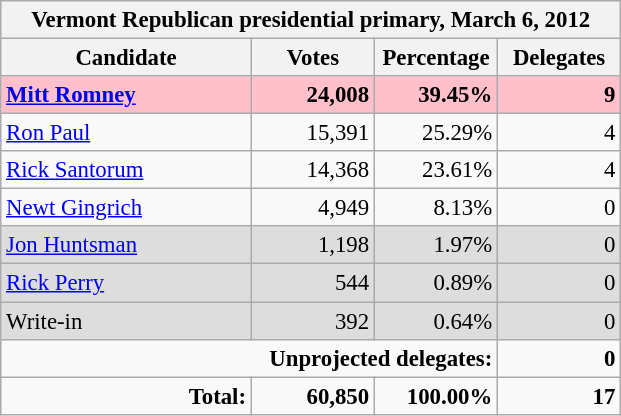<table class="wikitable" style="font-size:95%;">
<tr>
<th colspan="4">Vermont Republican presidential primary, March 6, 2012</th>
</tr>
<tr>
<th style="width:160px;">Candidate</th>
<th style="width:75px;">Votes</th>
<th style="width:75px;">Percentage</th>
<th style="width:75px;">Delegates</th>
</tr>
<tr style="text-align:right; background:pink;">
<td style="text-align:left;"> <strong><a href='#'>Mitt Romney</a></strong></td>
<td><strong>24,008</strong></td>
<td><strong>39.45%</strong></td>
<td><strong>9</strong></td>
</tr>
<tr style="text-align:right;">
<td style="text-align:left;"><a href='#'>Ron Paul</a></td>
<td>15,391</td>
<td>25.29%</td>
<td>4</td>
</tr>
<tr style="text-align:right;">
<td style="text-align:left;"><a href='#'>Rick Santorum</a></td>
<td>14,368</td>
<td>23.61%</td>
<td>4</td>
</tr>
<tr style="text-align:right;">
<td style="text-align:left;"><a href='#'>Newt Gingrich</a></td>
<td>4,949</td>
<td>8.13%</td>
<td>0</td>
</tr>
<tr style="text-align:right;" bgcolor="#DDDDDD" |>
<td style="text-align:left;"><a href='#'>Jon Huntsman</a></td>
<td>1,198</td>
<td>1.97%</td>
<td>0</td>
</tr>
<tr style="text-align:right;" bgcolor="#DDDDDD" |>
<td style="text-align:left;"><a href='#'>Rick Perry</a></td>
<td>544</td>
<td>0.89%</td>
<td>0</td>
</tr>
<tr style="text-align:right;" bgcolor="#DDDDDD" |>
<td style="text-align:left;">Write-in</td>
<td>392</td>
<td>0.64%</td>
<td>0</td>
</tr>
<tr style="text-align:right;">
<td colspan="3"><strong>Unprojected delegates:</strong></td>
<td><strong>0</strong></td>
</tr>
<tr style="text-align:right;">
<td><strong>Total:</strong></td>
<td><strong>60,850</strong></td>
<td><strong>100.00%</strong></td>
<td><strong>17</strong></td>
</tr>
</table>
